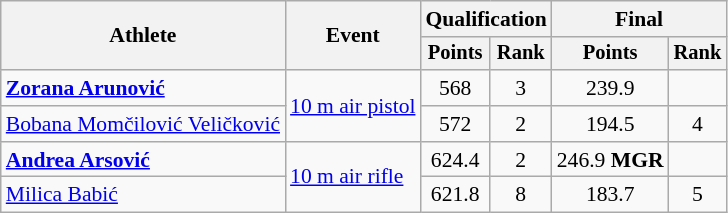<table class="wikitable" style="font-size:90%">
<tr>
<th rowspan="2">Athlete</th>
<th rowspan="2">Event</th>
<th colspan=2>Qualification</th>
<th colspan=2>Final</th>
</tr>
<tr style="font-size:95%">
<th>Points</th>
<th>Rank</th>
<th>Points</th>
<th>Rank</th>
</tr>
<tr align=center>
<td align=left><strong><a href='#'>Zorana Arunović</a></strong></td>
<td align=left rowspan=2><a href='#'>10 m air pistol</a></td>
<td>568</td>
<td>3</td>
<td>239.9</td>
<td></td>
</tr>
<tr align=center>
<td align=left><a href='#'>Bobana Momčilović Veličković</a></td>
<td>572</td>
<td>2</td>
<td>194.5</td>
<td>4</td>
</tr>
<tr align=center>
<td align=left><strong><a href='#'>Andrea Arsović</a></strong></td>
<td align=left rowspan=2><a href='#'>10 m air rifle</a></td>
<td>624.4</td>
<td>2</td>
<td>246.9 <strong>MGR</strong></td>
<td></td>
</tr>
<tr align=center>
<td align=left><a href='#'>Milica Babić</a></td>
<td>621.8</td>
<td>8</td>
<td>183.7</td>
<td>5</td>
</tr>
</table>
